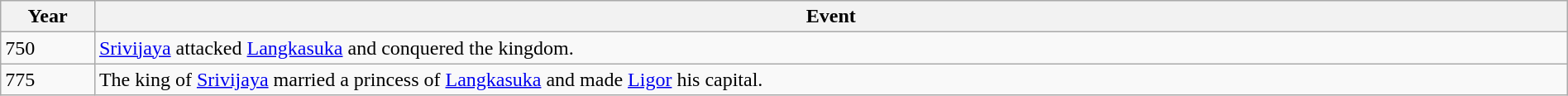<table class="wikitable" width="100%">
<tr>
<th style="width:6%">Year</th>
<th>Event</th>
</tr>
<tr>
<td>750</td>
<td><a href='#'>Srivijaya</a> attacked <a href='#'>Langkasuka</a> and conquered the kingdom.</td>
</tr>
<tr>
<td>775</td>
<td>The king of <a href='#'>Srivijaya</a> married a princess of <a href='#'>Langkasuka</a> and made <a href='#'>Ligor</a> his capital.</td>
</tr>
</table>
